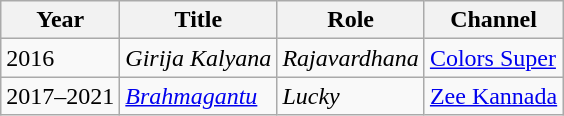<table class="wikitable sortable">
<tr>
<th scope="col">Year</th>
<th scope="col">Title</th>
<th scope="col">Role</th>
<th scope="col">Channel</th>
</tr>
<tr>
<td>2016</td>
<td><em>Girija Kalyana</em></td>
<td><em>Rajavardhana</em></td>
<td><a href='#'>Colors Super</a></td>
</tr>
<tr>
<td>2017–2021</td>
<td><em><a href='#'>Brahmagantu</a></em></td>
<td><em>Lucky</em></td>
<td><a href='#'>Zee Kannada</a></td>
</tr>
</table>
